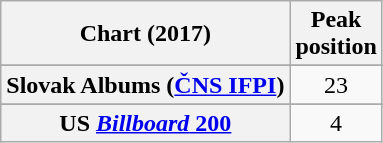<table class="wikitable sortable plainrowheaders" style="text-align:center">
<tr>
<th scope="col">Chart (2017)</th>
<th scope="col">Peak<br> position</th>
</tr>
<tr>
</tr>
<tr>
</tr>
<tr>
</tr>
<tr>
</tr>
<tr>
</tr>
<tr>
</tr>
<tr>
</tr>
<tr>
</tr>
<tr>
</tr>
<tr>
<th scope="row">Slovak Albums (<a href='#'>ČNS IFPI</a>)</th>
<td>23</td>
</tr>
<tr>
</tr>
<tr>
</tr>
<tr>
<th scope="row">US <a href='#'><em>Billboard</em> 200</a></th>
<td>4</td>
</tr>
</table>
